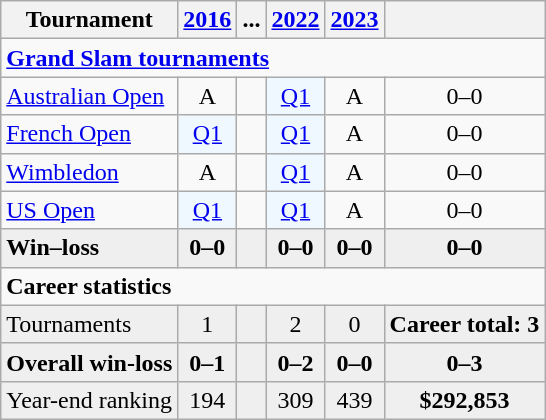<table class=wikitable style=text-align:center>
<tr>
<th>Tournament</th>
<th><a href='#'>2016</a></th>
<th>...</th>
<th><a href='#'>2022</a></th>
<th><a href='#'>2023</a></th>
<th></th>
</tr>
<tr>
<td colspan=8 style=text-align:left><strong><a href='#'>Grand Slam tournaments</a></strong></td>
</tr>
<tr>
<td style=text-align:left><a href='#'>Australian Open</a></td>
<td>A</td>
<td></td>
<td style=background:#f0f8ff><a href='#'>Q1</a></td>
<td>A</td>
<td>0–0</td>
</tr>
<tr>
<td style=text-align:left><a href='#'>French Open</a></td>
<td style=background:#f0f8ff><a href='#'>Q1</a></td>
<td></td>
<td style=background:#f0f8ff><a href='#'>Q1</a></td>
<td>A</td>
<td>0–0</td>
</tr>
<tr>
<td style=text-align:left><a href='#'>Wimbledon</a></td>
<td>A</td>
<td></td>
<td style=background:#f0f8ff><a href='#'>Q1</a></td>
<td>A</td>
<td>0–0</td>
</tr>
<tr>
<td style=text-align:left><a href='#'>US Open</a></td>
<td style=background:#f0f8ff><a href='#'>Q1</a></td>
<td></td>
<td style=background:#f0f8ff><a href='#'>Q1</a></td>
<td>A</td>
<td>0–0</td>
</tr>
<tr style=background:#efefef;font-weight:bold>
<td style=text-align:left>Win–loss</td>
<td>0–0</td>
<td></td>
<td>0–0</td>
<td>0–0</td>
<td>0–0</td>
</tr>
<tr>
<td colspan=8 style=text-align:left><strong>Career statistics</strong></td>
</tr>
<tr style=background:#efefef>
<td style=text-align:left>Tournaments</td>
<td>1</td>
<td></td>
<td>2</td>
<td>0</td>
<td colspan=3><strong>Career total: 3</strong></td>
</tr>
<tr style=background:#efefef;font-weight:bold>
<td style=text-align:left>Overall win-loss</td>
<td>0–1</td>
<td></td>
<td>0–2</td>
<td>0–0</td>
<td>0–3</td>
</tr>
<tr style=background:#efefef>
<td style=text-align:left>Year-end ranking</td>
<td>194</td>
<td></td>
<td>309</td>
<td>439</td>
<td colspan=3><strong>$292,853</strong></td>
</tr>
</table>
